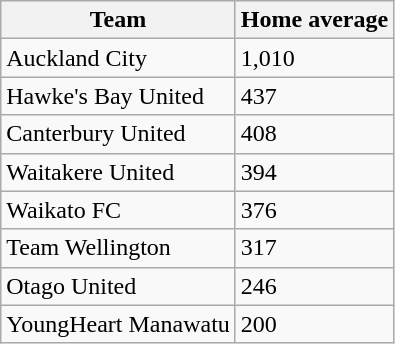<table class="wikitable">
<tr>
<th>Team</th>
<th>Home average</th>
</tr>
<tr>
<td>Auckland City</td>
<td>1,010</td>
</tr>
<tr>
<td>Hawke's Bay United</td>
<td>437</td>
</tr>
<tr>
<td>Canterbury United</td>
<td>408</td>
</tr>
<tr>
<td>Waitakere United</td>
<td>394</td>
</tr>
<tr>
<td>Waikato FC</td>
<td>376</td>
</tr>
<tr>
<td>Team Wellington</td>
<td>317</td>
</tr>
<tr>
<td>Otago United</td>
<td>246</td>
</tr>
<tr>
<td>YoungHeart Manawatu</td>
<td>200</td>
</tr>
</table>
